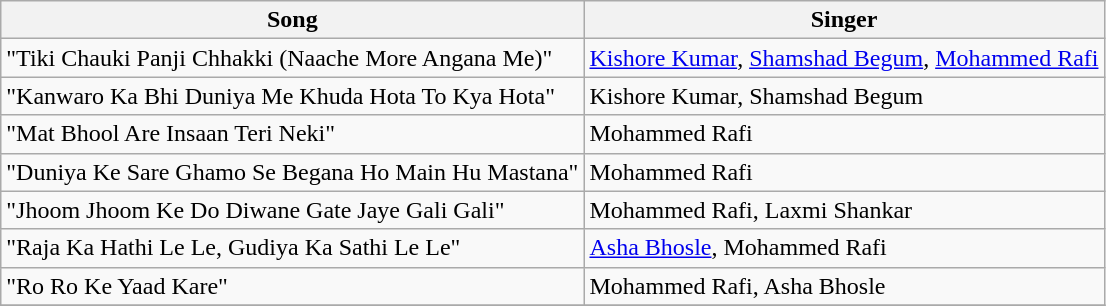<table class="wikitable">
<tr>
<th>Song</th>
<th>Singer</th>
</tr>
<tr>
<td>"Tiki Chauki Panji Chhakki (Naache More Angana Me)"</td>
<td><a href='#'>Kishore Kumar</a>, <a href='#'>Shamshad Begum</a>, <a href='#'>Mohammed Rafi</a></td>
</tr>
<tr>
<td>"Kanwaro Ka Bhi Duniya Me Khuda Hota To Kya Hota"</td>
<td>Kishore Kumar, Shamshad Begum</td>
</tr>
<tr>
<td>"Mat Bhool Are Insaan Teri Neki"</td>
<td>Mohammed Rafi</td>
</tr>
<tr>
<td>"Duniya Ke Sare Ghamo Se Begana Ho Main Hu Mastana"</td>
<td>Mohammed Rafi</td>
</tr>
<tr>
<td>"Jhoom Jhoom Ke Do Diwane Gate Jaye Gali Gali"</td>
<td>Mohammed Rafi, Laxmi Shankar</td>
</tr>
<tr>
<td>"Raja Ka Hathi Le Le, Gudiya Ka Sathi Le Le"</td>
<td><a href='#'>Asha Bhosle</a>, Mohammed Rafi</td>
</tr>
<tr>
<td>"Ro Ro Ke Yaad Kare"</td>
<td>Mohammed Rafi, Asha Bhosle</td>
</tr>
<tr>
</tr>
</table>
